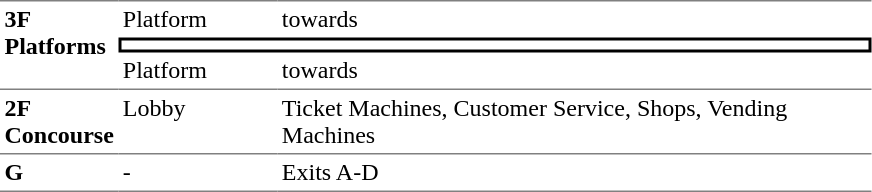<table table border=0 cellspacing=0 cellpadding=3>
<tr>
<td style="border-top:solid 1px gray;" rowspan=3 valign=top><strong>3F<br>Platforms</strong></td>
<td style="border-top:solid 1px gray;" valign=top>Platform</td>
<td style="border-top:solid 1px gray;" valign=top>  towards  </td>
</tr>
<tr>
<td style="border-right:solid 2px black;border-left:solid 2px black;border-top:solid 2px black;border-bottom:solid 2px black;text-align:center;" colspan=2></td>
</tr>
<tr>
<td>Platform</td>
<td>  towards   </td>
</tr>
<tr>
<td style="border-bottom:solid 1px gray; border-top:solid 1px gray;" valign=top width=50><strong>2F<br>Concourse</strong></td>
<td style="border-bottom:solid 1px gray; border-top:solid 1px gray;" valign=top width=100>Lobby</td>
<td style="border-bottom:solid 1px gray; border-top:solid 1px gray;" valign=top width=390>Ticket Machines, Customer Service, Shops, Vending Machines</td>
</tr>
<tr>
<td style="border-bottom:solid 1px gray;" width=50 valign=top><strong>G</strong></td>
<td style="border-bottom:solid 1px gray;" width=100 valign=top>-</td>
<td style="border-bottom:solid 1px gray;" width=390 valign=top>Exits A-D</td>
</tr>
</table>
